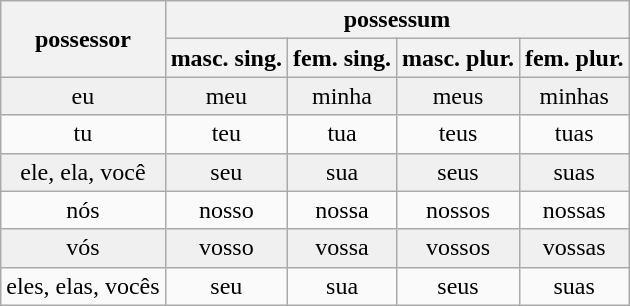<table class="wikitable" style="text-align: center">
<tr>
<th rowspan="2">possessor</th>
<th colspan="4">possessum</th>
</tr>
<tr>
<th>masc. sing.</th>
<th>fem. sing.</th>
<th>masc. plur.</th>
<th>fem. plur.</th>
</tr>
<tr style="background-color: #f0f0f0;">
<td>eu</td>
<td>meu</td>
<td>minha</td>
<td>meus</td>
<td>minhas</td>
</tr>
<tr style="background-color: #fafafa;">
<td>tu</td>
<td>teu</td>
<td>tua</td>
<td>teus</td>
<td>tuas</td>
</tr>
<tr style="background-color: #f0f0f0;">
<td>ele, ela, você</td>
<td>seu</td>
<td>sua</td>
<td>seus</td>
<td>suas</td>
</tr>
<tr style="background-color: #fafafa;">
<td>nós</td>
<td>nosso</td>
<td>nossa</td>
<td>nossos</td>
<td>nossas</td>
</tr>
<tr style="background-color: #f0f0f0;">
<td>vós</td>
<td>vosso</td>
<td>vossa</td>
<td>vossos</td>
<td>vossas</td>
</tr>
<tr style="background-color: #fafafa;">
<td>eles, elas, vocês</td>
<td>seu</td>
<td>sua</td>
<td>seus</td>
<td>suas</td>
</tr>
</table>
